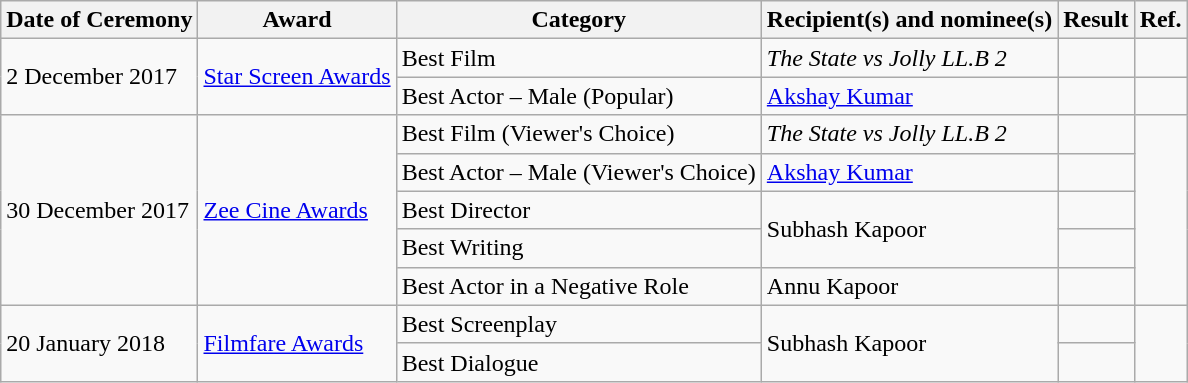<table class="wikitable sortable">
<tr>
<th>Date of Ceremony</th>
<th>Award</th>
<th>Category</th>
<th>Recipient(s) and nominee(s)</th>
<th>Result</th>
<th>Ref.</th>
</tr>
<tr>
<td rowspan="2">2 December 2017</td>
<td rowspan="2"><a href='#'>Star Screen Awards</a></td>
<td>Best Film</td>
<td><em>The State vs Jolly LL.B 2</em></td>
<td></td>
<td></td>
</tr>
<tr>
<td>Best Actor – Male (Popular)</td>
<td><a href='#'>Akshay Kumar</a></td>
<td></td>
<td></td>
</tr>
<tr>
<td rowspan="5">30 December 2017</td>
<td rowspan="5"><a href='#'>Zee Cine Awards</a></td>
<td>Best Film (Viewer's Choice)</td>
<td><em>The State vs Jolly LL.B 2</em></td>
<td></td>
<td rowspan="5"></td>
</tr>
<tr>
<td>Best Actor – Male (Viewer's Choice)</td>
<td><a href='#'>Akshay Kumar</a></td>
<td></td>
</tr>
<tr>
<td>Best Director</td>
<td rowspan="2">Subhash Kapoor</td>
<td></td>
</tr>
<tr>
<td>Best Writing</td>
<td></td>
</tr>
<tr>
<td>Best Actor in a Negative Role</td>
<td>Annu Kapoor</td>
<td></td>
</tr>
<tr>
<td rowspan="2">20 January 2018</td>
<td rowspan="2"><a href='#'>Filmfare Awards</a></td>
<td>Best Screenplay</td>
<td rowspan="2">Subhash Kapoor</td>
<td></td>
<td rowspan="2"></td>
</tr>
<tr>
<td>Best Dialogue</td>
<td></td>
</tr>
</table>
